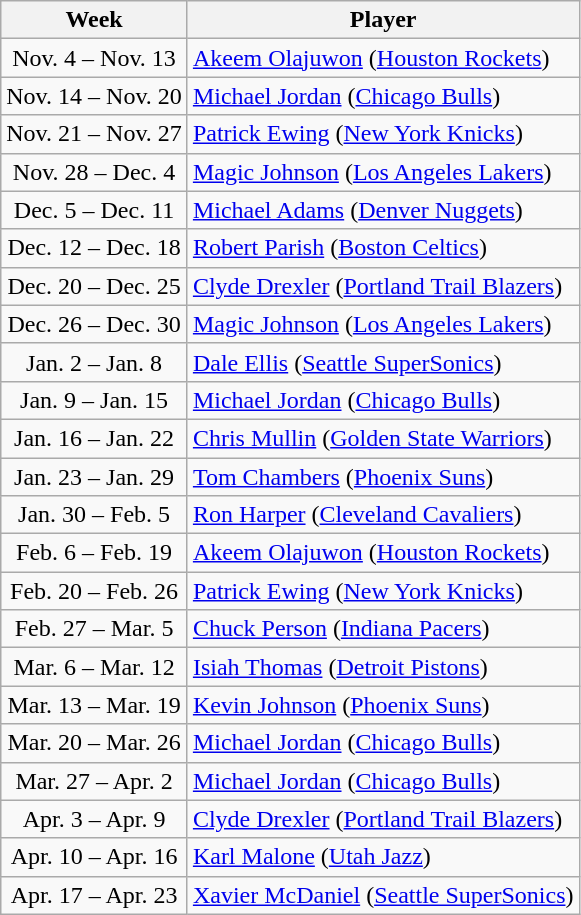<table class="wikitable">
<tr>
<th>Week</th>
<th>Player</th>
</tr>
<tr>
<td align=center>Nov. 4 – Nov. 13</td>
<td><a href='#'>Akeem Olajuwon</a> (<a href='#'>Houston Rockets</a>)</td>
</tr>
<tr>
<td align=center>Nov. 14 – Nov. 20</td>
<td><a href='#'>Michael Jordan</a> (<a href='#'>Chicago Bulls</a>)</td>
</tr>
<tr>
<td align=center>Nov. 21 – Nov. 27</td>
<td><a href='#'>Patrick Ewing</a> (<a href='#'>New York Knicks</a>)</td>
</tr>
<tr>
<td align=center>Nov. 28 – Dec. 4</td>
<td><a href='#'>Magic Johnson</a> (<a href='#'>Los Angeles Lakers</a>)</td>
</tr>
<tr>
<td align=center>Dec. 5 – Dec. 11</td>
<td><a href='#'>Michael Adams</a> (<a href='#'>Denver Nuggets</a>)</td>
</tr>
<tr>
<td align=center>Dec. 12 – Dec. 18</td>
<td><a href='#'>Robert Parish</a> (<a href='#'>Boston Celtics</a>)</td>
</tr>
<tr>
<td align=center>Dec. 20 – Dec. 25</td>
<td><a href='#'>Clyde Drexler</a> (<a href='#'>Portland Trail Blazers</a>)</td>
</tr>
<tr>
<td align=center>Dec. 26 – Dec. 30</td>
<td><a href='#'>Magic Johnson</a> (<a href='#'>Los Angeles Lakers</a>)</td>
</tr>
<tr>
<td align=center>Jan. 2 – Jan. 8</td>
<td><a href='#'>Dale Ellis</a> (<a href='#'>Seattle SuperSonics</a>)</td>
</tr>
<tr>
<td align=center>Jan. 9 – Jan. 15</td>
<td><a href='#'>Michael Jordan</a> (<a href='#'>Chicago Bulls</a>)</td>
</tr>
<tr>
<td align=center>Jan. 16 – Jan. 22</td>
<td><a href='#'>Chris Mullin</a> (<a href='#'>Golden State Warriors</a>)</td>
</tr>
<tr>
<td align=center>Jan. 23 – Jan. 29</td>
<td><a href='#'>Tom Chambers</a> (<a href='#'>Phoenix Suns</a>)</td>
</tr>
<tr>
<td align=center>Jan. 30 – Feb. 5</td>
<td><a href='#'>Ron Harper</a> (<a href='#'>Cleveland Cavaliers</a>)</td>
</tr>
<tr>
<td align=center>Feb. 6 – Feb. 19</td>
<td><a href='#'>Akeem Olajuwon</a> (<a href='#'>Houston Rockets</a>)</td>
</tr>
<tr>
<td align=center>Feb. 20 – Feb. 26</td>
<td><a href='#'>Patrick Ewing</a> (<a href='#'>New York Knicks</a>)</td>
</tr>
<tr>
<td align=center>Feb. 27 – Mar. 5</td>
<td><a href='#'>Chuck Person</a> (<a href='#'>Indiana Pacers</a>)</td>
</tr>
<tr>
<td align=center>Mar. 6 – Mar. 12</td>
<td><a href='#'>Isiah Thomas</a> (<a href='#'>Detroit Pistons</a>)</td>
</tr>
<tr>
<td align=center>Mar. 13 – Mar. 19</td>
<td><a href='#'>Kevin Johnson</a> (<a href='#'>Phoenix Suns</a>)</td>
</tr>
<tr>
<td align=center>Mar. 20 – Mar. 26</td>
<td><a href='#'>Michael Jordan</a> (<a href='#'>Chicago Bulls</a>)</td>
</tr>
<tr>
<td align=center>Mar. 27 – Apr. 2</td>
<td><a href='#'>Michael Jordan</a> (<a href='#'>Chicago Bulls</a>)</td>
</tr>
<tr>
<td align=center>Apr. 3 – Apr. 9</td>
<td><a href='#'>Clyde Drexler</a> (<a href='#'>Portland Trail Blazers</a>)</td>
</tr>
<tr>
<td align=center>Apr. 10 – Apr. 16</td>
<td><a href='#'>Karl Malone</a> (<a href='#'>Utah Jazz</a>)</td>
</tr>
<tr>
<td align=center>Apr. 17 – Apr. 23</td>
<td><a href='#'>Xavier McDaniel</a> (<a href='#'>Seattle SuperSonics</a>)</td>
</tr>
</table>
